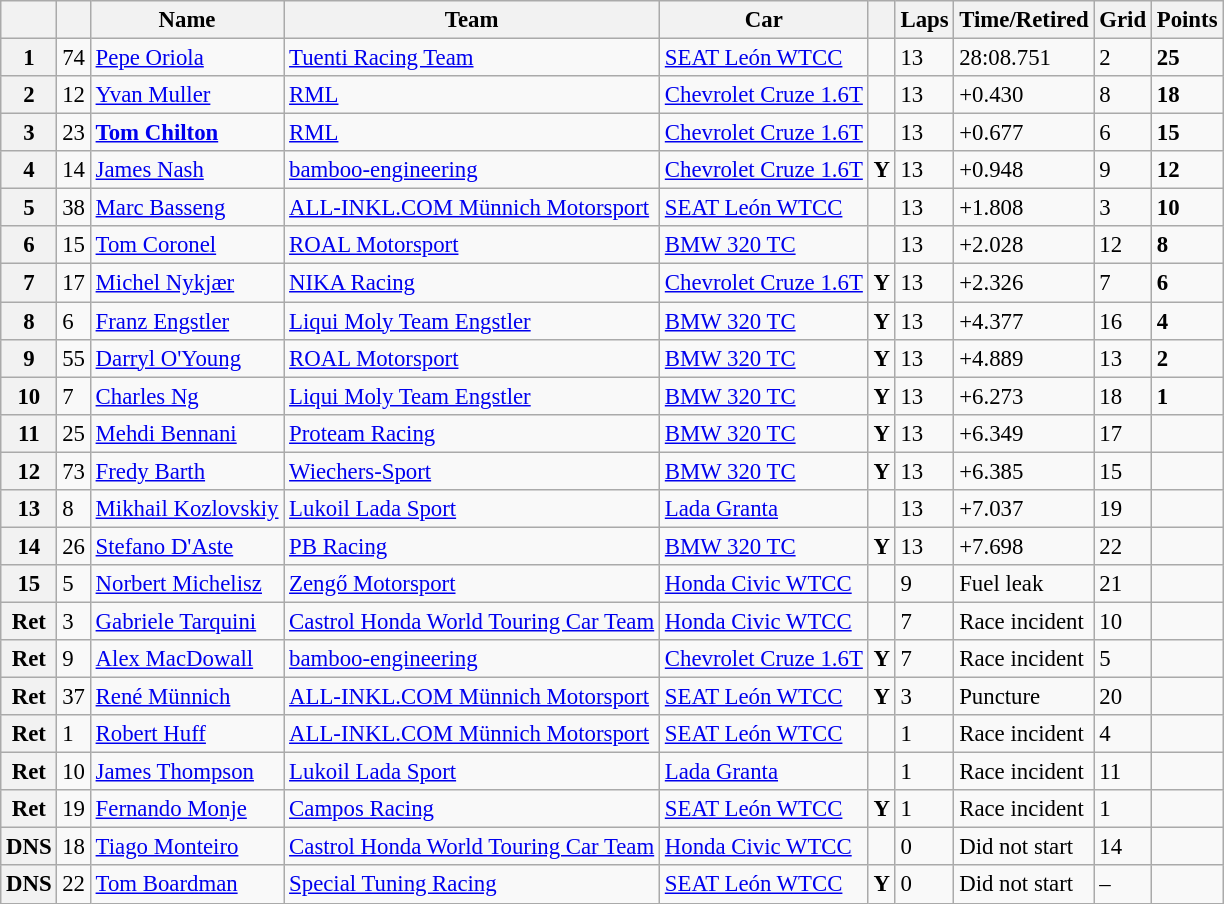<table class="wikitable sortable" style="font-size: 95%;">
<tr>
<th></th>
<th></th>
<th>Name</th>
<th>Team</th>
<th>Car</th>
<th></th>
<th>Laps</th>
<th>Time/Retired</th>
<th>Grid</th>
<th>Points</th>
</tr>
<tr>
<th>1</th>
<td>74</td>
<td> <a href='#'>Pepe Oriola</a></td>
<td><a href='#'>Tuenti Racing Team</a></td>
<td><a href='#'>SEAT León WTCC</a></td>
<td></td>
<td>13</td>
<td>28:08.751</td>
<td>2</td>
<td><strong>25</strong></td>
</tr>
<tr>
<th>2</th>
<td>12</td>
<td> <a href='#'>Yvan Muller</a></td>
<td><a href='#'>RML</a></td>
<td><a href='#'>Chevrolet Cruze 1.6T</a></td>
<td></td>
<td>13</td>
<td>+0.430</td>
<td>8</td>
<td><strong>18</strong></td>
</tr>
<tr>
<th>3</th>
<td>23</td>
<td> <strong><a href='#'>Tom Chilton</a></strong></td>
<td><a href='#'>RML</a></td>
<td><a href='#'>Chevrolet Cruze 1.6T</a></td>
<td></td>
<td>13</td>
<td>+0.677</td>
<td>6</td>
<td><strong>15</strong></td>
</tr>
<tr>
<th>4</th>
<td>14</td>
<td> <a href='#'>James Nash</a></td>
<td><a href='#'>bamboo-engineering</a></td>
<td><a href='#'>Chevrolet Cruze 1.6T</a></td>
<td align=center><strong><span>Y</span></strong></td>
<td>13</td>
<td>+0.948</td>
<td>9</td>
<td><strong>12</strong></td>
</tr>
<tr>
<th>5</th>
<td>38</td>
<td> <a href='#'>Marc Basseng</a></td>
<td><a href='#'>ALL-INKL.COM Münnich Motorsport</a></td>
<td><a href='#'>SEAT León WTCC</a></td>
<td></td>
<td>13</td>
<td>+1.808</td>
<td>3</td>
<td><strong>10</strong></td>
</tr>
<tr>
<th>6</th>
<td>15</td>
<td> <a href='#'>Tom Coronel</a></td>
<td><a href='#'>ROAL Motorsport</a></td>
<td><a href='#'>BMW 320 TC</a></td>
<td></td>
<td>13</td>
<td>+2.028</td>
<td>12</td>
<td><strong>8</strong></td>
</tr>
<tr>
<th>7</th>
<td>17</td>
<td> <a href='#'>Michel Nykjær</a></td>
<td><a href='#'>NIKA Racing</a></td>
<td><a href='#'>Chevrolet Cruze 1.6T</a></td>
<td align=center><strong><span>Y</span></strong></td>
<td>13</td>
<td>+2.326</td>
<td>7</td>
<td><strong>6</strong></td>
</tr>
<tr>
<th>8</th>
<td>6</td>
<td> <a href='#'>Franz Engstler</a></td>
<td><a href='#'>Liqui Moly Team Engstler</a></td>
<td><a href='#'>BMW 320 TC</a></td>
<td align=center><strong><span>Y</span></strong></td>
<td>13</td>
<td>+4.377</td>
<td>16</td>
<td><strong>4</strong></td>
</tr>
<tr>
<th>9</th>
<td>55</td>
<td> <a href='#'>Darryl O'Young</a></td>
<td><a href='#'>ROAL Motorsport</a></td>
<td><a href='#'>BMW 320 TC</a></td>
<td align=center><strong><span>Y</span></strong></td>
<td>13</td>
<td>+4.889</td>
<td>13</td>
<td><strong>2</strong></td>
</tr>
<tr>
<th>10</th>
<td>7</td>
<td> <a href='#'>Charles Ng</a></td>
<td><a href='#'>Liqui Moly Team Engstler</a></td>
<td><a href='#'>BMW 320 TC</a></td>
<td align=center><strong><span>Y</span></strong></td>
<td>13</td>
<td>+6.273</td>
<td>18</td>
<td><strong>1</strong></td>
</tr>
<tr>
<th>11</th>
<td>25</td>
<td> <a href='#'>Mehdi Bennani</a></td>
<td><a href='#'>Proteam Racing</a></td>
<td><a href='#'>BMW 320 TC</a></td>
<td align=center><strong><span>Y</span></strong></td>
<td>13</td>
<td>+6.349</td>
<td>17</td>
<td></td>
</tr>
<tr>
<th>12</th>
<td>73</td>
<td> <a href='#'>Fredy Barth</a></td>
<td><a href='#'>Wiechers-Sport</a></td>
<td><a href='#'>BMW 320 TC</a></td>
<td align=center><strong><span>Y</span></strong></td>
<td>13</td>
<td>+6.385</td>
<td>15</td>
<td></td>
</tr>
<tr>
<th>13</th>
<td>8</td>
<td> <a href='#'>Mikhail Kozlovskiy</a></td>
<td><a href='#'>Lukoil Lada Sport</a></td>
<td><a href='#'>Lada Granta</a></td>
<td></td>
<td>13</td>
<td>+7.037</td>
<td>19</td>
<td></td>
</tr>
<tr>
<th>14</th>
<td>26</td>
<td> <a href='#'>Stefano D'Aste</a></td>
<td><a href='#'>PB Racing</a></td>
<td><a href='#'>BMW 320 TC</a></td>
<td align=center><strong><span>Y</span></strong></td>
<td>13</td>
<td>+7.698</td>
<td>22</td>
<td></td>
</tr>
<tr>
<th>15</th>
<td>5</td>
<td> <a href='#'>Norbert Michelisz</a></td>
<td><a href='#'>Zengő Motorsport</a></td>
<td><a href='#'>Honda Civic WTCC</a></td>
<td></td>
<td>9</td>
<td>Fuel leak</td>
<td>21</td>
<td></td>
</tr>
<tr>
<th>Ret</th>
<td>3</td>
<td> <a href='#'>Gabriele Tarquini</a></td>
<td><a href='#'>Castrol Honda World Touring Car Team</a></td>
<td><a href='#'>Honda Civic WTCC</a></td>
<td></td>
<td>7</td>
<td>Race incident</td>
<td>10</td>
<td></td>
</tr>
<tr>
<th>Ret</th>
<td>9</td>
<td> <a href='#'>Alex MacDowall</a></td>
<td><a href='#'>bamboo-engineering</a></td>
<td><a href='#'>Chevrolet Cruze 1.6T</a></td>
<td align=center><strong><span>Y</span></strong></td>
<td>7</td>
<td>Race incident</td>
<td>5</td>
<td></td>
</tr>
<tr>
<th>Ret</th>
<td>37</td>
<td> <a href='#'>René Münnich</a></td>
<td><a href='#'>ALL-INKL.COM Münnich Motorsport</a></td>
<td><a href='#'>SEAT León WTCC</a></td>
<td align=center><strong><span>Y</span></strong></td>
<td>3</td>
<td>Puncture</td>
<td>20</td>
<td></td>
</tr>
<tr>
<th>Ret</th>
<td>1</td>
<td> <a href='#'>Robert Huff</a></td>
<td><a href='#'>ALL-INKL.COM Münnich Motorsport</a></td>
<td><a href='#'>SEAT León WTCC</a></td>
<td></td>
<td>1</td>
<td>Race incident</td>
<td>4</td>
<td></td>
</tr>
<tr>
<th>Ret</th>
<td>10</td>
<td> <a href='#'>James Thompson</a></td>
<td><a href='#'>Lukoil Lada Sport</a></td>
<td><a href='#'>Lada Granta</a></td>
<td></td>
<td>1</td>
<td>Race incident</td>
<td>11</td>
<td></td>
</tr>
<tr>
<th>Ret</th>
<td>19</td>
<td> <a href='#'>Fernando Monje</a></td>
<td><a href='#'>Campos Racing</a></td>
<td><a href='#'>SEAT León WTCC</a></td>
<td align=center><strong><span>Y</span></strong></td>
<td>1</td>
<td>Race incident</td>
<td>1</td>
<td></td>
</tr>
<tr>
<th>DNS</th>
<td>18</td>
<td> <a href='#'>Tiago Monteiro</a></td>
<td><a href='#'>Castrol Honda World Touring Car Team</a></td>
<td><a href='#'>Honda Civic WTCC</a></td>
<td></td>
<td>0</td>
<td>Did not start</td>
<td>14</td>
<td></td>
</tr>
<tr>
<th>DNS</th>
<td>22</td>
<td> <a href='#'>Tom Boardman</a></td>
<td><a href='#'>Special Tuning Racing</a></td>
<td><a href='#'>SEAT León WTCC</a></td>
<td align=center><strong><span>Y</span></strong></td>
<td>0</td>
<td>Did not start</td>
<td>–</td>
<td></td>
</tr>
</table>
